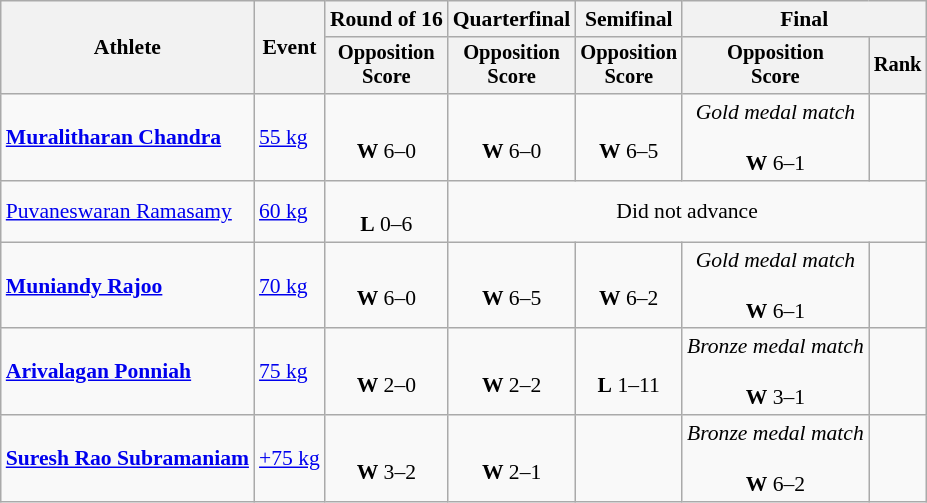<table class=wikitable style="font-size:90%">
<tr>
<th rowspan=2>Athlete</th>
<th rowspan=2>Event</th>
<th>Round of 16</th>
<th>Quarterfinal</th>
<th>Semifinal</th>
<th colspan=2>Final</th>
</tr>
<tr style="font-size:95%">
<th>Opposition<br>Score</th>
<th>Opposition<br>Score</th>
<th>Opposition<br>Score</th>
<th>Opposition<br>Score</th>
<th>Rank</th>
</tr>
<tr align=center>
<td align=left><strong><a href='#'>Muralitharan Chandra</a></strong></td>
<td align=left><a href='#'>55 kg</a></td>
<td><br><strong>W</strong> 6–0</td>
<td><br><strong>W</strong> 6–0</td>
<td><br><strong>W</strong> 6–5</td>
<td><em>Gold medal match</em><br><br><strong>W</strong> 6–1</td>
<td></td>
</tr>
<tr align=center>
<td align=left><a href='#'>Puvaneswaran Ramasamy</a></td>
<td align=left><a href='#'>60 kg</a></td>
<td><br><strong>L</strong> 0–6</td>
<td colspan=4>Did not advance</td>
</tr>
<tr align=center>
<td align=left><strong><a href='#'>Muniandy Rajoo</a></strong></td>
<td align=left><a href='#'>70 kg</a></td>
<td><br><strong>W</strong> 6–0</td>
<td><br><strong>W</strong> 6–5</td>
<td><br><strong>W</strong> 6–2</td>
<td><em>Gold medal match</em><br><br><strong>W</strong> 6–1</td>
<td></td>
</tr>
<tr align=center>
<td align=left><strong><a href='#'>Arivalagan Ponniah</a></strong></td>
<td align=left><a href='#'>75 kg</a></td>
<td><br><strong>W</strong> 2–0</td>
<td><br><strong>W</strong> 2–2</td>
<td><br><strong>L</strong> 1–11</td>
<td><em>Bronze medal match</em><br><br><strong>W</strong> 3–1</td>
<td></td>
</tr>
<tr align=center>
<td align=left><strong><a href='#'>Suresh Rao Subramaniam</a></strong></td>
<td align=left><a href='#'>+75 kg</a></td>
<td><br><strong>W</strong> 3–2</td>
<td><br><strong>W</strong> 2–1</td>
<td></td>
<td><em>Bronze medal match</em><br><br><strong>W</strong> 6–2</td>
<td></td>
</tr>
</table>
